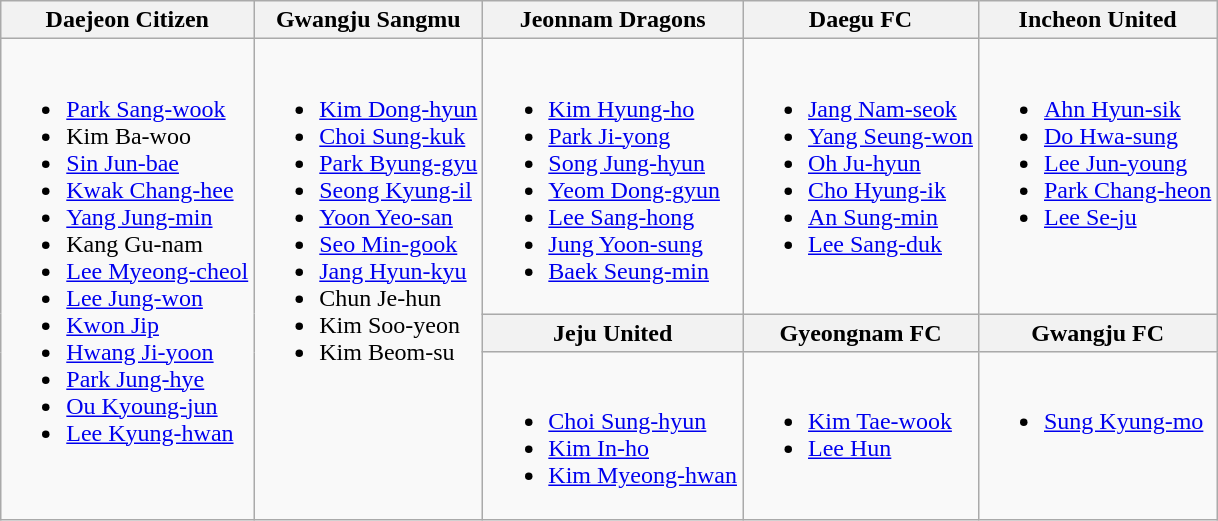<table class="wikitable">
<tr>
<th>Daejeon Citizen</th>
<th>Gwangju Sangmu</th>
<th>Jeonnam Dragons</th>
<th>Daegu FC</th>
<th>Incheon United</th>
</tr>
<tr>
<td valign="top" rowspan="3"><br><ul><li><a href='#'>Park Sang-wook</a></li><li>Kim Ba-woo</li><li><a href='#'>Sin Jun-bae</a></li><li><a href='#'>Kwak Chang-hee</a></li><li><a href='#'>Yang Jung-min</a></li><li>Kang Gu-nam</li><li><a href='#'>Lee Myeong-cheol</a></li><li><a href='#'>Lee Jung-won</a></li><li><a href='#'>Kwon Jip</a></li><li><a href='#'>Hwang Ji-yoon</a></li><li><a href='#'>Park Jung-hye</a></li><li><a href='#'>Ou Kyoung-jun</a></li><li><a href='#'>Lee Kyung-hwan</a></li></ul></td>
<td valign="top" rowspan="3"><br><ul><li><a href='#'>Kim Dong-hyun</a></li><li><a href='#'>Choi Sung-kuk</a></li><li><a href='#'>Park Byung-gyu</a></li><li><a href='#'>Seong Kyung-il</a></li><li><a href='#'>Yoon Yeo-san</a></li><li><a href='#'>Seo Min-gook</a></li><li><a href='#'>Jang Hyun-kyu</a></li><li>Chun Je-hun</li><li>Kim Soo-yeon</li><li>Kim Beom-su</li></ul></td>
<td valign="top" rowspan="1"><br><ul><li><a href='#'>Kim Hyung-ho</a></li><li><a href='#'>Park Ji-yong</a></li><li><a href='#'>Song Jung-hyun</a></li><li><a href='#'>Yeom Dong-gyun</a></li><li><a href='#'>Lee Sang-hong</a></li><li><a href='#'>Jung Yoon-sung</a></li><li><a href='#'>Baek Seung-min</a></li></ul></td>
<td valign="top" rowspan="1"><br><ul><li><a href='#'>Jang Nam-seok</a></li><li><a href='#'>Yang Seung-won</a></li><li><a href='#'>Oh Ju-hyun</a></li><li><a href='#'>Cho Hyung-ik</a></li><li><a href='#'>An Sung-min</a></li><li><a href='#'>Lee Sang-duk</a></li></ul></td>
<td valign="top" rowspan="1"><br><ul><li><a href='#'>Ahn Hyun-sik</a></li><li><a href='#'>Do Hwa-sung</a></li><li><a href='#'>Lee Jun-young</a></li><li><a href='#'>Park Chang-heon</a></li><li><a href='#'>Lee Se-ju</a></li></ul></td>
</tr>
<tr>
<th>Jeju United</th>
<th>Gyeongnam FC</th>
<th>Gwangju FC</th>
</tr>
<tr>
<td valign="top" rowspan="1"><br><ul><li><a href='#'>Choi Sung-hyun</a></li><li><a href='#'>Kim In-ho</a></li><li><a href='#'>Kim Myeong-hwan</a></li></ul></td>
<td valign="top" rowspan="1"><br><ul><li><a href='#'>Kim Tae-wook</a></li><li><a href='#'>Lee Hun</a></li></ul></td>
<td valign="top" rowspan="1"><br><ul><li><a href='#'>Sung Kyung-mo</a></li></ul></td>
</tr>
</table>
